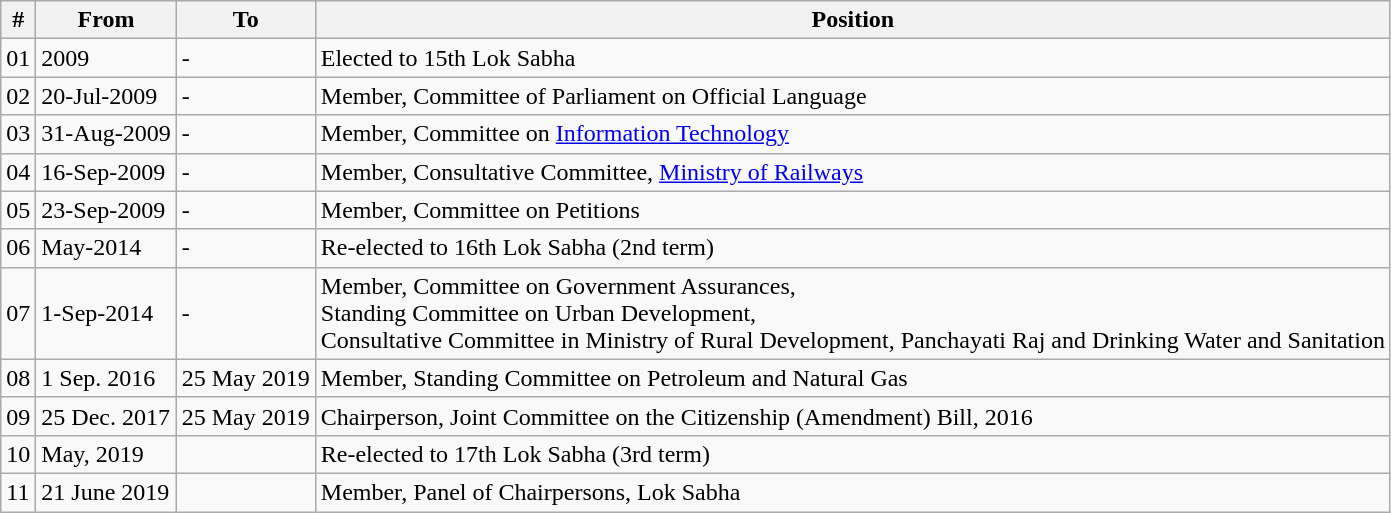<table class="wikitable sortable">
<tr>
<th>#</th>
<th>From</th>
<th>To</th>
<th>Position</th>
</tr>
<tr>
<td>01</td>
<td>2009</td>
<td>-</td>
<td>Elected to 15th Lok Sabha</td>
</tr>
<tr>
<td>02</td>
<td>20-Jul-2009</td>
<td>-</td>
<td>Member, Committee of Parliament on Official Language</td>
</tr>
<tr>
<td>03</td>
<td>31-Aug-2009</td>
<td>-</td>
<td>Member, Committee on <a href='#'>Information Technology</a></td>
</tr>
<tr>
<td>04</td>
<td>16-Sep-2009</td>
<td>-</td>
<td>Member, Consultative Committee, <a href='#'>Ministry of Railways</a></td>
</tr>
<tr>
<td>05</td>
<td>23-Sep-2009</td>
<td>-</td>
<td>Member, Committee on Petitions</td>
</tr>
<tr>
<td>06</td>
<td>May-2014</td>
<td>-</td>
<td>Re-elected to 16th Lok Sabha (2nd term)</td>
</tr>
<tr>
<td>07</td>
<td>1-Sep-2014</td>
<td>-</td>
<td>Member, Committee on Government Assurances,<br>Standing Committee on Urban Development,<br>Consultative Committee in Ministry of Rural Development, Panchayati Raj and Drinking Water and Sanitation</td>
</tr>
<tr>
<td>08</td>
<td>1 Sep. 2016</td>
<td>25 May 2019</td>
<td>Member, Standing Committee on Petroleum and Natural Gas</td>
</tr>
<tr>
<td>09</td>
<td>25 Dec. 2017</td>
<td>25 May 2019</td>
<td>Chairperson, Joint Committee on the Citizenship (Amendment) Bill, 2016</td>
</tr>
<tr>
<td>10</td>
<td>May, 2019</td>
<td></td>
<td>Re-elected to 17th Lok Sabha (3rd term)</td>
</tr>
<tr>
<td>11</td>
<td>21 June 2019</td>
<td></td>
<td>Member, Panel of Chairpersons, Lok Sabha</td>
</tr>
</table>
